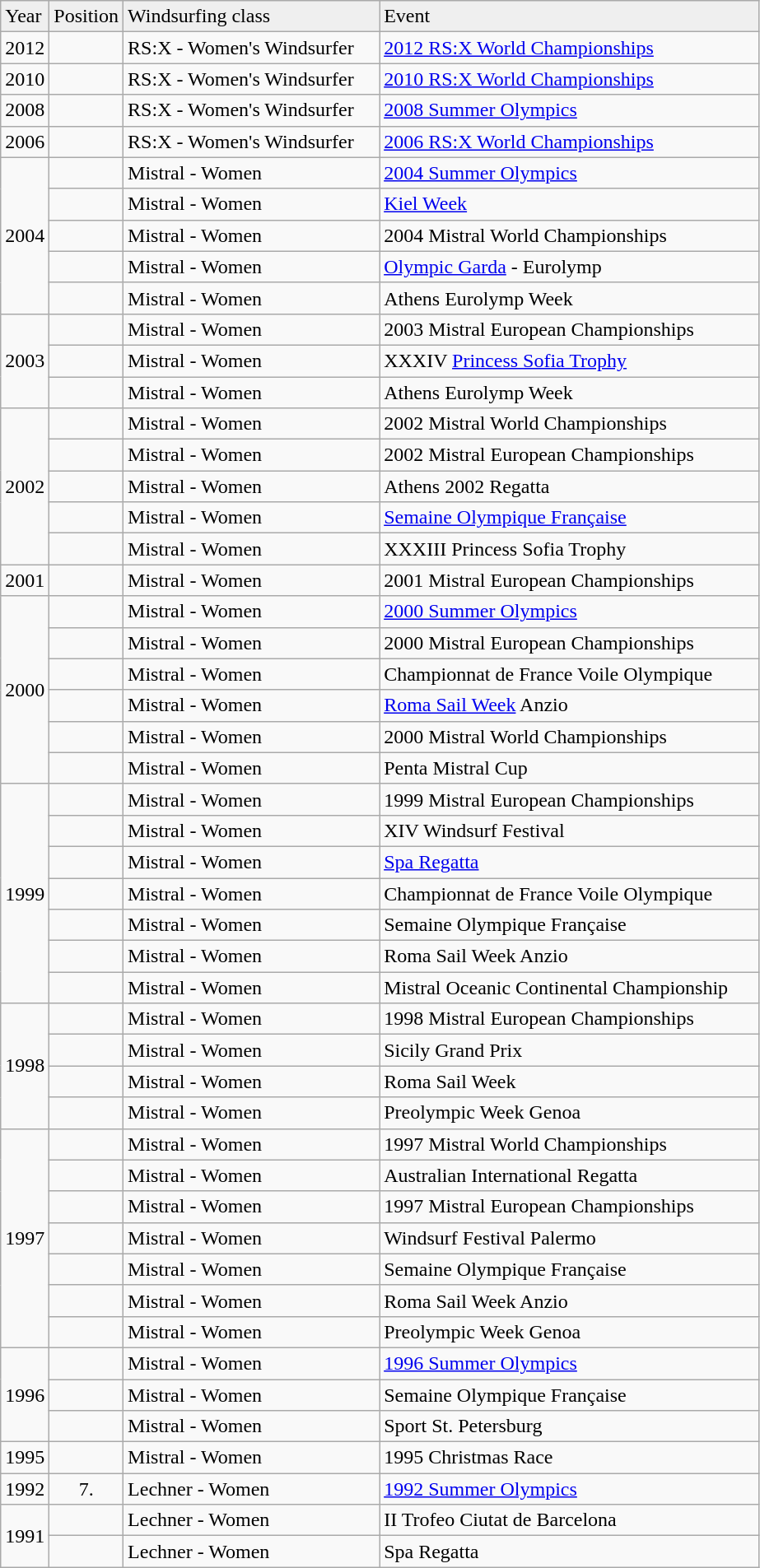<table class="wikitable">
<tr style="background:#efefef;">
<td width="30">Year</td>
<td width="20">Position</td>
<td width="200">Windsurfing class</td>
<td width="300">Event</td>
</tr>
<tr>
<td>2012</td>
<td align="center"></td>
<td>RS:X - Women's Windsurfer</td>
<td> <a href='#'>2012 RS:X World Championships</a></td>
</tr>
<tr>
<td>2010</td>
<td align="center"></td>
<td>RS:X - Women's Windsurfer</td>
<td> <a href='#'>2010 RS:X World Championships</a></td>
</tr>
<tr>
<td>2008</td>
<td align="center"></td>
<td>RS:X - Women's Windsurfer</td>
<td> <a href='#'>2008 Summer Olympics</a></td>
</tr>
<tr>
<td>2006</td>
<td align="center"></td>
<td>RS:X - Women's Windsurfer</td>
<td> <a href='#'>2006 RS:X World Championships</a></td>
</tr>
<tr>
<td rowspan=5>2004</td>
<td align="center"></td>
<td>Mistral - Women</td>
<td> <a href='#'>2004 Summer Olympics</a></td>
</tr>
<tr>
<td align="center"></td>
<td>Mistral - Women</td>
<td> <a href='#'>Kiel Week</a></td>
</tr>
<tr>
<td align="center"></td>
<td>Mistral - Women</td>
<td> 2004 Mistral World Championships</td>
</tr>
<tr>
<td align="center"></td>
<td>Mistral - Women</td>
<td> <a href='#'>Olympic Garda</a> - Eurolymp</td>
</tr>
<tr>
<td align="center"></td>
<td>Mistral - Women</td>
<td> Athens Eurolymp Week</td>
</tr>
<tr>
<td rowspan=3>2003</td>
<td align="center"></td>
<td>Mistral - Women</td>
<td> 2003 Mistral European Championships</td>
</tr>
<tr>
<td align="center"></td>
<td>Mistral - Women</td>
<td> XXXIV <a href='#'>Princess Sofia Trophy</a></td>
</tr>
<tr>
<td align="center"></td>
<td>Mistral - Women</td>
<td> Athens Eurolymp Week</td>
</tr>
<tr>
<td rowspan=5>2002</td>
<td align="center"></td>
<td>Mistral - Women</td>
<td> 2002 Mistral World Championships</td>
</tr>
<tr>
<td align="center"></td>
<td>Mistral - Women</td>
<td> 2002 Mistral European Championships</td>
</tr>
<tr>
<td align="center"></td>
<td>Mistral - Women</td>
<td> Athens 2002 Regatta</td>
</tr>
<tr>
<td align="center"></td>
<td>Mistral - Women</td>
<td> <a href='#'>Semaine Olympique Française</a></td>
</tr>
<tr>
<td align="center"></td>
<td>Mistral - Women</td>
<td> XXXIII Princess Sofia Trophy</td>
</tr>
<tr>
<td>2001</td>
<td align="center"></td>
<td>Mistral - Women</td>
<td> 2001 Mistral European Championships</td>
</tr>
<tr>
<td rowspan=6>2000</td>
<td align="center"></td>
<td>Mistral - Women</td>
<td> <a href='#'>2000 Summer Olympics</a></td>
</tr>
<tr>
<td align="center"></td>
<td>Mistral - Women</td>
<td> 2000 Mistral European Championships</td>
</tr>
<tr>
<td align="center"></td>
<td>Mistral - Women</td>
<td> Championnat de France Voile Olympique</td>
</tr>
<tr>
<td align="center"></td>
<td>Mistral - Women</td>
<td> <a href='#'>Roma Sail Week</a> Anzio</td>
</tr>
<tr>
<td align="center"></td>
<td>Mistral - Women</td>
<td> 2000 Mistral World Championships</td>
</tr>
<tr>
<td align="center"></td>
<td>Mistral - Women</td>
<td> Penta Mistral Cup</td>
</tr>
<tr>
<td rowspan=7>1999</td>
<td align="center"></td>
<td>Mistral - Women</td>
<td> 1999 Mistral European Championships</td>
</tr>
<tr>
<td align="center"></td>
<td>Mistral - Women</td>
<td> XIV Windsurf Festival</td>
</tr>
<tr>
<td align="center"></td>
<td>Mistral - Women</td>
<td> <a href='#'>Spa Regatta</a></td>
</tr>
<tr>
<td align="center"></td>
<td>Mistral - Women</td>
<td> Championnat de France Voile Olympique</td>
</tr>
<tr>
<td align="center"></td>
<td>Mistral - Women</td>
<td> Semaine Olympique Française</td>
</tr>
<tr>
<td align="center"></td>
<td>Mistral - Women</td>
<td> Roma Sail Week Anzio</td>
</tr>
<tr>
<td align="center"></td>
<td>Mistral - Women</td>
<td> Mistral Oceanic Continental Championship</td>
</tr>
<tr>
<td rowspan=4>1998</td>
<td align="center"></td>
<td>Mistral - Women</td>
<td> 1998 Mistral European Championships</td>
</tr>
<tr>
<td align="center"></td>
<td>Mistral - Women</td>
<td> Sicily Grand Prix</td>
</tr>
<tr>
<td align="center"></td>
<td>Mistral - Women</td>
<td> Roma Sail Week</td>
</tr>
<tr>
<td align="center"></td>
<td>Mistral - Women</td>
<td> Preolympic Week Genoa</td>
</tr>
<tr>
<td rowspan=7>1997</td>
<td align="center"></td>
<td>Mistral - Women</td>
<td> 1997 Mistral World Championships</td>
</tr>
<tr>
<td align="center"></td>
<td>Mistral - Women</td>
<td> Australian International Regatta</td>
</tr>
<tr>
<td align="center"></td>
<td>Mistral - Women</td>
<td> 1997 Mistral European Championships</td>
</tr>
<tr>
<td align="center"></td>
<td>Mistral - Women</td>
<td> Windsurf Festival Palermo</td>
</tr>
<tr>
<td align="center"></td>
<td>Mistral - Women</td>
<td> Semaine Olympique Française</td>
</tr>
<tr>
<td align="center"></td>
<td>Mistral - Women</td>
<td> Roma Sail Week Anzio</td>
</tr>
<tr>
<td align="center"></td>
<td>Mistral - Women</td>
<td> Preolympic Week Genoa</td>
</tr>
<tr>
<td rowspan=3>1996</td>
<td align="center"></td>
<td>Mistral - Women</td>
<td> <a href='#'>1996 Summer Olympics</a></td>
</tr>
<tr>
<td align="center"></td>
<td>Mistral - Women</td>
<td> Semaine Olympique Française</td>
</tr>
<tr>
<td align="center"></td>
<td>Mistral - Women</td>
<td> Sport St. Petersburg</td>
</tr>
<tr>
<td>1995</td>
<td align="center"></td>
<td>Mistral - Women</td>
<td> 1995 Christmas Race</td>
</tr>
<tr>
<td>1992</td>
<td align="center">7.</td>
<td>Lechner - Women</td>
<td> <a href='#'>1992 Summer Olympics</a></td>
</tr>
<tr>
<td rowspan=2>1991</td>
<td align="center"></td>
<td>Lechner - Women</td>
<td> II Trofeo Ciutat de Barcelona</td>
</tr>
<tr>
<td align="center"></td>
<td>Lechner - Women</td>
<td> Spa Regatta</td>
</tr>
</table>
